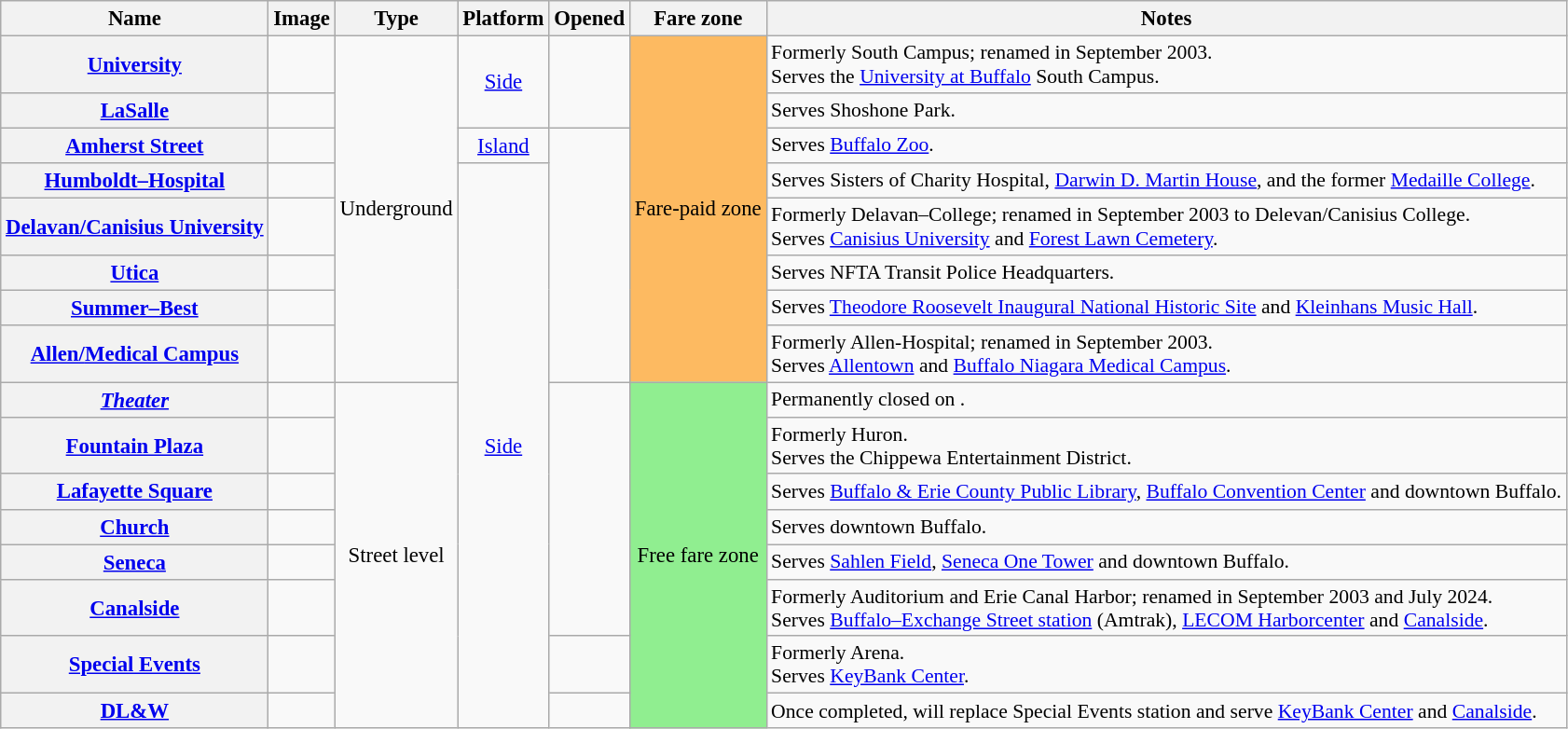<table class="wikitable sortable" style="text-align:center;font-size:95%;">
<tr>
<th>Name</th>
<th class="unsortable">Image</th>
<th>Type</th>
<th>Platform</th>
<th>Opened</th>
<th>Fare zone</th>
<th class="unsortable">Notes</th>
</tr>
<tr>
<th><a href='#'>University</a></th>
<td></td>
<td rowspan="8">Underground</td>
<td rowspan="2"><a href='#'>Side</a></td>
<td rowspan="2"></td>
<td style="background:#fdba61;" rowspan=8>Fare-paid zone</td>
<td style="text-align:left;font-size:95%;">Formerly South Campus; renamed in September 2003.<br>Serves the <a href='#'>University at Buffalo</a> South Campus.</td>
</tr>
<tr>
<th><a href='#'>LaSalle</a></th>
<td></td>
<td style="text-align:left;font-size:95%;">Serves Shoshone Park.</td>
</tr>
<tr>
<th><a href='#'>Amherst Street</a></th>
<td></td>
<td><a href='#'>Island</a></td>
<td rowspan=6></td>
<td style="text-align:left;font-size:95%;">Serves <a href='#'>Buffalo Zoo</a>.</td>
</tr>
<tr>
<th><a href='#'>Humboldt–Hospital</a></th>
<td></td>
<td rowspan="13"><a href='#'>Side</a></td>
<td style="text-align:left;font-size:95%;">Serves Sisters of Charity Hospital, <a href='#'>Darwin D. Martin House</a>, and the former <a href='#'>Medaille College</a>.</td>
</tr>
<tr>
<th><a href='#'>Delavan/<wbr>Canisius University</a></th>
<td></td>
<td style="text-align:left;font-size:95%;">Formerly Delavan–College; renamed in September 2003 to Delevan/Canisius College.<br>Serves <a href='#'>Canisius University</a> and <a href='#'>Forest Lawn Cemetery</a>.</td>
</tr>
<tr>
<th><a href='#'>Utica</a></th>
<td></td>
<td style="text-align:left;font-size:95%;">Serves NFTA Transit Police Headquarters.</td>
</tr>
<tr>
<th><a href='#'>Summer–Best</a></th>
<td></td>
<td style="text-align:left;font-size:95%;">Serves <a href='#'>Theodore Roosevelt Inaugural National Historic Site</a> and <a href='#'>Kleinhans Music Hall</a>.</td>
</tr>
<tr>
<th><a href='#'>Allen/<wbr>Medical Campus</a></th>
<td></td>
<td style="text-align:left;font-size:95%;">Formerly Allen-Hospital; renamed in September 2003.<br>Serves <a href='#'>Allentown</a> and <a href='#'>Buffalo Niagara Medical Campus</a>.</td>
</tr>
<tr>
<th><a href='#'><em>Theater</em></a></th>
<td></td>
<td rowspan="8">Street level</td>
<td rowspan=6></td>
<td style="background:lightgreen;" rowspan=8>Free fare zone</td>
<td style="text-align:left;font-size:95%;">Permanently closed on .</td>
</tr>
<tr>
<th><a href='#'>Fountain Plaza</a></th>
<td></td>
<td style="text-align:left;font-size:95%;">Formerly Huron.<br>Serves the Chippewa Entertainment District.</td>
</tr>
<tr>
<th data-sort-value="Lafayette"><a href='#'>Lafayette Square</a></th>
<td></td>
<td style="text-align:left;font-size:95%;">Serves <a href='#'>Buffalo & Erie County Public Library</a>, <a href='#'>Buffalo Convention Center</a> and downtown Buffalo.</td>
</tr>
<tr>
<th><a href='#'>Church</a></th>
<td></td>
<td style="text-align:left;font-size:95%;">Serves downtown Buffalo.</td>
</tr>
<tr>
<th data-sort-value="Seneca"><a href='#'>Seneca</a></th>
<td></td>
<td style="text-align:left;font-size:95%;">Serves <a href='#'>Sahlen Field</a>, <a href='#'>Seneca One Tower</a> and downtown Buffalo.</td>
</tr>
<tr>
<th><a href='#'>Canalside</a> <br></th>
<td></td>
<td style="text-align:left;font-size:95%;">Formerly Auditorium and Erie Canal Harbor; renamed in September 2003 and July 2024.<br>Serves <a href='#'>Buffalo–Exchange Street station</a> (Amtrak), <a href='#'>LECOM Harborcenter</a> and <a href='#'>Canalside</a>.</td>
</tr>
<tr>
<th><a href='#'>Special Events</a></th>
<td></td>
<td rowspan=1></td>
<td style="text-align:left;font-size:95%;">Formerly Arena.<br>Serves <a href='#'>KeyBank Center</a>.</td>
</tr>
<tr>
<th><a href='#'>DL&W</a></th>
<td></td>
<td rowspan=1></td>
<td style="text-align:left;font-size:95%;">Once completed, will replace Special Events station and serve <a href='#'>KeyBank Center</a> and <a href='#'>Canalside</a>.</td>
</tr>
</table>
